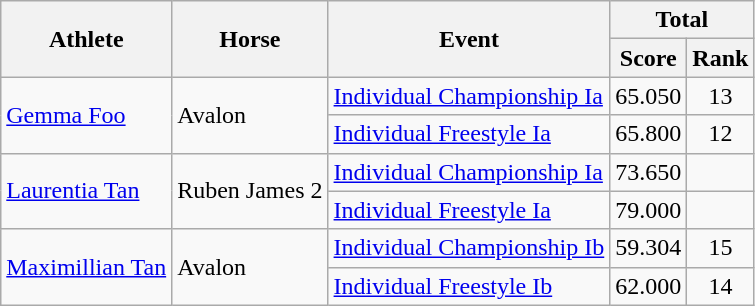<table class=wikitable>
<tr>
<th rowspan="2">Athlete</th>
<th rowspan="2">Horse</th>
<th rowspan="2">Event</th>
<th colspan="2">Total</th>
</tr>
<tr>
<th>Score</th>
<th>Rank</th>
</tr>
<tr align=center>
<td align=left rowspan=2><a href='#'>Gemma Foo</a></td>
<td align=left rowspan=2>Avalon</td>
<td align=left><a href='#'>Individual Championship Ia</a></td>
<td>65.050</td>
<td>13</td>
</tr>
<tr align=center>
<td align=left><a href='#'>Individual Freestyle Ia</a></td>
<td>65.800</td>
<td>12</td>
</tr>
<tr align=center>
<td align=left rowspan=2><a href='#'>Laurentia Tan</a></td>
<td align=left rowspan=2>Ruben James 2</td>
<td align=left><a href='#'>Individual Championship Ia</a></td>
<td>73.650</td>
<td></td>
</tr>
<tr align=center>
<td align=left><a href='#'>Individual Freestyle Ia</a></td>
<td>79.000</td>
<td></td>
</tr>
<tr align=center>
<td align=left rowspan=2><a href='#'>Maximillian Tan</a></td>
<td align=left rowspan=2>Avalon</td>
<td align=left><a href='#'>Individual Championship Ib</a></td>
<td>59.304</td>
<td>15</td>
</tr>
<tr align=center>
<td align=left><a href='#'>Individual Freestyle Ib</a></td>
<td>62.000</td>
<td>14</td>
</tr>
</table>
